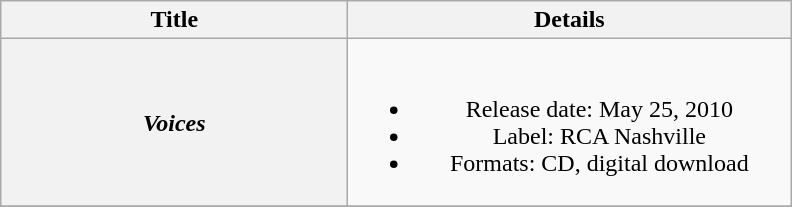<table class="wikitable plainrowheaders" style="text-align:center;">
<tr>
<th style="width:14em;">Title</th>
<th style="width:18em;">Details</th>
</tr>
<tr>
<th scope="row"><em>Voices</em></th>
<td><br><ul><li>Release date: May 25, 2010</li><li>Label: RCA Nashville</li><li>Formats: CD, digital download</li></ul></td>
</tr>
<tr>
</tr>
</table>
